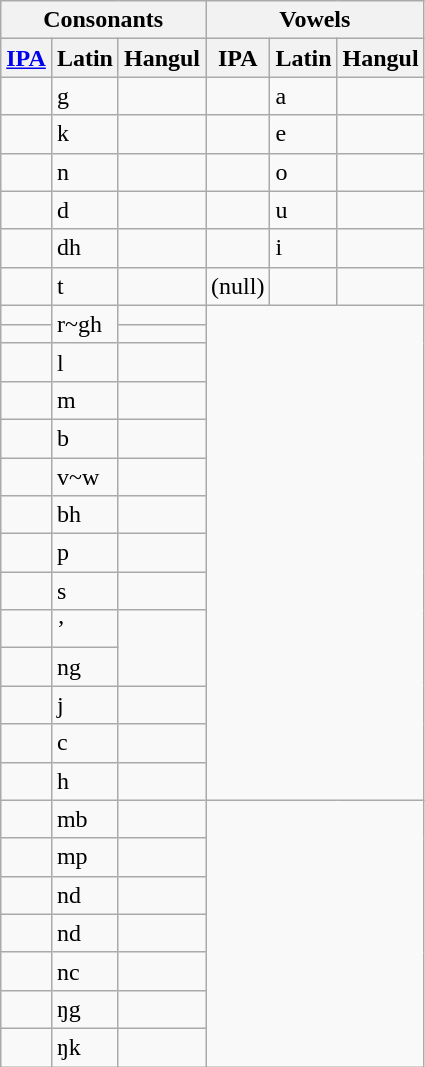<table class="wikitable">
<tr>
<th colspan="3">Consonants</th>
<th colspan="3">Vowels</th>
</tr>
<tr>
<th><a href='#'>IPA</a></th>
<th>Latin</th>
<th>Hangul</th>
<th>IPA</th>
<th>Latin</th>
<th>Hangul</th>
</tr>
<tr>
<td></td>
<td>g</td>
<td></td>
<td></td>
<td>a</td>
<td></td>
</tr>
<tr>
<td></td>
<td>k</td>
<td></td>
<td></td>
<td>e</td>
<td></td>
</tr>
<tr>
<td></td>
<td>n</td>
<td></td>
<td></td>
<td>o</td>
<td></td>
</tr>
<tr>
<td></td>
<td>d</td>
<td></td>
<td></td>
<td>u</td>
<td></td>
</tr>
<tr>
<td></td>
<td>dh</td>
<td></td>
<td></td>
<td>i</td>
<td></td>
</tr>
<tr>
<td></td>
<td>t</td>
<td></td>
<td>(null)</td>
<td></td>
<td></td>
</tr>
<tr>
<td></td>
<td rowspan="2">r~gh</td>
<td></td>
<td rowspan="14" colspan="3"></td>
</tr>
<tr>
<td></td>
<td></td>
</tr>
<tr>
<td></td>
<td>l</td>
<td></td>
</tr>
<tr>
<td></td>
<td>m</td>
<td></td>
</tr>
<tr>
<td></td>
<td>b</td>
<td></td>
</tr>
<tr>
<td></td>
<td>v~w</td>
<td></td>
</tr>
<tr>
<td></td>
<td>bh</td>
<td></td>
</tr>
<tr>
<td></td>
<td>p</td>
<td></td>
</tr>
<tr>
<td></td>
<td>s</td>
<td></td>
</tr>
<tr>
<td></td>
<td>’</td>
<td rowspan="2"></td>
</tr>
<tr>
<td></td>
<td>ng</td>
</tr>
<tr>
<td></td>
<td>j</td>
<td></td>
</tr>
<tr>
<td></td>
<td>c</td>
<td></td>
</tr>
<tr>
<td></td>
<td>h</td>
<td></td>
</tr>
<tr>
<td></td>
<td>mb</td>
<td></td>
</tr>
<tr>
<td></td>
<td>mp</td>
<td></td>
</tr>
<tr>
<td></td>
<td>nd</td>
<td></td>
</tr>
<tr>
<td></td>
<td>nd</td>
<td></td>
</tr>
<tr>
<td></td>
<td>nc</td>
<td></td>
</tr>
<tr>
<td></td>
<td>ŋg</td>
<td></td>
</tr>
<tr>
<td></td>
<td>ŋk</td>
<td></td>
</tr>
</table>
